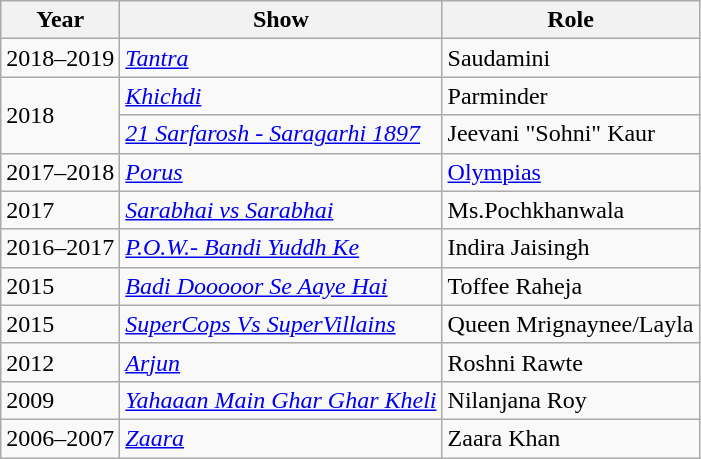<table class="wikitable sortable">
<tr>
<th>Year</th>
<th>Show</th>
<th>Role</th>
</tr>
<tr>
<td>2018–2019</td>
<td><em><a href='#'>Tantra</a></em></td>
<td>Saudamini</td>
</tr>
<tr>
<td rowspan="2">2018</td>
<td><em><a href='#'>Khichdi</a></em></td>
<td>Parminder</td>
</tr>
<tr>
<td><em><a href='#'>21 Sarfarosh - Saragarhi 1897</a></em></td>
<td>Jeevani "Sohni" Kaur</td>
</tr>
<tr>
<td>2017–2018</td>
<td><em><a href='#'>Porus</a></em></td>
<td><a href='#'>Olympias</a></td>
</tr>
<tr>
<td>2017</td>
<td><em><a href='#'>Sarabhai vs Sarabhai</a></em></td>
<td>Ms.Pochkhanwala</td>
</tr>
<tr>
<td>2016–2017</td>
<td><em><a href='#'>P.O.W.- Bandi Yuddh Ke</a></em></td>
<td>Indira Jaisingh</td>
</tr>
<tr>
<td>2015</td>
<td><em> <a href='#'>Badi Dooooor Se Aaye Hai</a> </em></td>
<td>Toffee Raheja</td>
</tr>
<tr>
<td>2015</td>
<td><em><a href='#'>SuperCops Vs SuperVillains</a></em></td>
<td>Queen Mrignaynee/Layla</td>
</tr>
<tr>
<td>2012</td>
<td><em><a href='#'>Arjun</a></em></td>
<td>Roshni Rawte</td>
</tr>
<tr>
<td>2009</td>
<td><em><a href='#'>Yahaaan Main Ghar Ghar Kheli</a></em></td>
<td>Nilanjana Roy</td>
</tr>
<tr>
<td>2006–2007</td>
<td><em><a href='#'>Zaara</a></em></td>
<td>Zaara Khan</td>
</tr>
</table>
